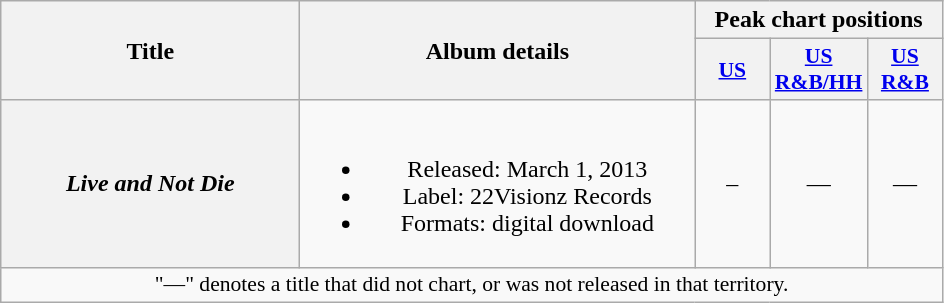<table class="wikitable plainrowheaders" style="text-align:center;" border="1">
<tr>
<th scope="col" rowspan="2" style="width:12em;">Title</th>
<th scope="col" rowspan="2" style="width:16em;">Album details</th>
<th scope="col" colspan="6">Peak chart positions</th>
</tr>
<tr>
<th scope="col" style="width:3em;font-size:90%;"><a href='#'>US</a></th>
<th scope="col" style="width:3em;font-size:90%;"><a href='#'>US R&B/HH</a></th>
<th scope="col" style="width:3em;font-size:90%;"><a href='#'>US R&B</a><br></th>
</tr>
<tr>
<th scope="row"><em>Live and Not Die</em></th>
<td><br><ul><li>Released: March 1, 2013</li><li>Label: 22Visionz Records</li><li>Formats: digital download</li></ul></td>
<td>–</td>
<td>—</td>
<td>—</td>
</tr>
<tr>
<td colspan="18" style="font-size:90%">"—" denotes a title that did not chart, or was not released in that territory.</td>
</tr>
</table>
